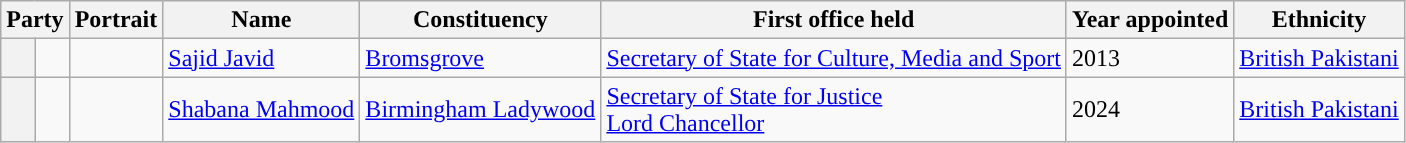<table class="wikitable sortable">
<tr>
<th colspan=2>Party</th>
<th>Portrait</th>
<th>Name</th>
<th>Constituency</th>
<th>First office held</th>
<th>Year appointed</th>
<th>Ethnicity</th>
</tr>
<tr>
<th style="background-color: "></th>
<td></td>
<td></td>
<td><a href='#'>Sajid Javid</a></td>
<td><a href='#'>Bromsgrove</a></td>
<td><a href='#'>Secretary of State for Culture, Media and Sport</a></td>
<td>2013</td>
<td><a href='#'>British Pakistani</a></td>
</tr>
<tr>
<th style="background-color: "></th>
<td></td>
<td></td>
<td><a href='#'>Shabana Mahmood</a></td>
<td><a href='#'>Birmingham Ladywood</a></td>
<td><a href='#'>Secretary of State for Justice</a><br><a href='#'>Lord Chancellor</a></td>
<td>2024</td>
<td><a href='#'>British Pakistani</a></td>
</tr>
</table>
